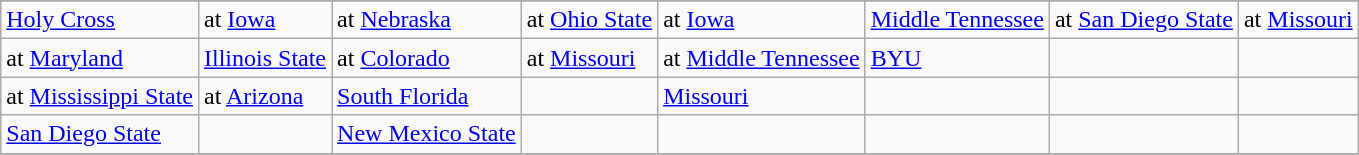<table class="wikitable">
<tr>
</tr>
<tr>
<td><a href='#'>Holy Cross</a></td>
<td>at <a href='#'>Iowa</a></td>
<td>at <a href='#'>Nebraska</a></td>
<td>at <a href='#'>Ohio State</a></td>
<td>at <a href='#'>Iowa</a></td>
<td><a href='#'>Middle Tennessee</a></td>
<td>at <a href='#'>San Diego State</a></td>
<td>at <a href='#'>Missouri</a></td>
</tr>
<tr>
<td>at <a href='#'>Maryland</a></td>
<td><a href='#'>Illinois State</a></td>
<td>at <a href='#'>Colorado</a></td>
<td>at <a href='#'>Missouri</a></td>
<td>at <a href='#'>Middle Tennessee</a></td>
<td><a href='#'>BYU</a></td>
<td></td>
<td></td>
</tr>
<tr>
<td>at <a href='#'>Mississippi State</a></td>
<td>at <a href='#'>Arizona</a></td>
<td><a href='#'>South Florida</a></td>
<td></td>
<td><a href='#'>Missouri</a></td>
<td></td>
<td></td>
<td></td>
</tr>
<tr>
<td><a href='#'>San Diego State</a></td>
<td></td>
<td><a href='#'>New Mexico State</a></td>
<td></td>
<td></td>
<td></td>
<td></td>
<td></td>
</tr>
<tr>
</tr>
</table>
